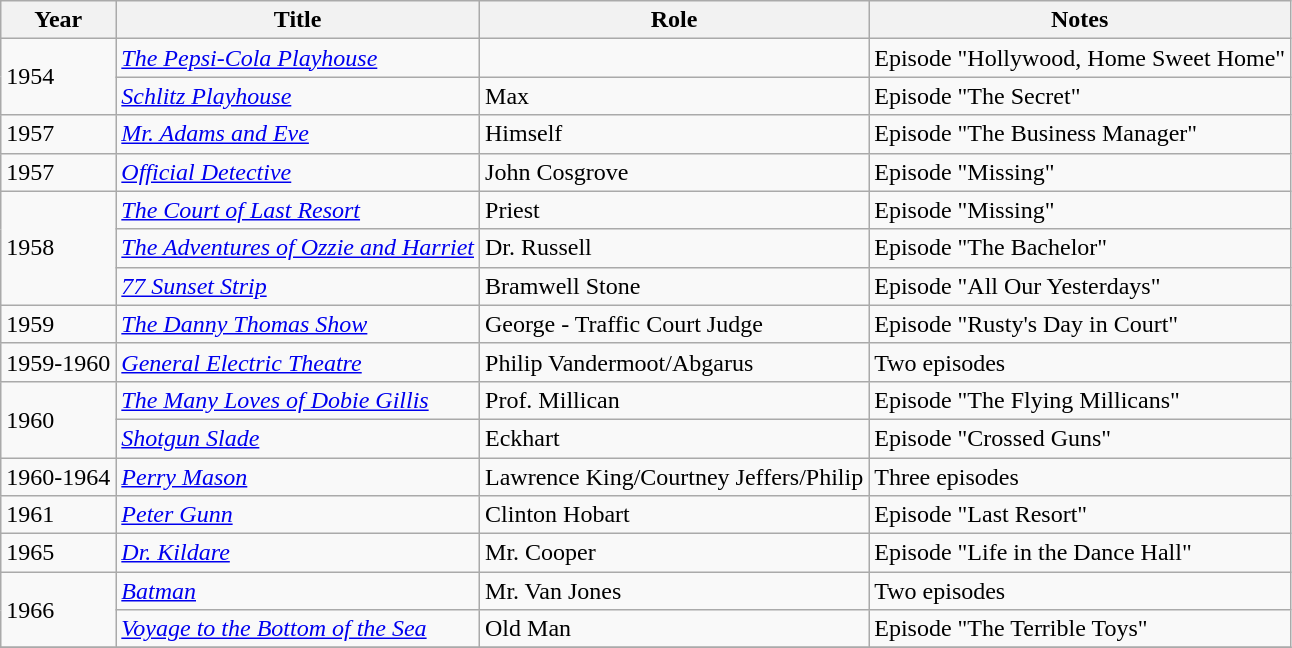<table class="wikitable">
<tr>
<th>Year</th>
<th>Title</th>
<th>Role</th>
<th>Notes</th>
</tr>
<tr>
<td rowspan=2>1954</td>
<td><em><a href='#'>The Pepsi-Cola Playhouse</a></em></td>
<td></td>
<td>Episode "Hollywood, Home Sweet Home"</td>
</tr>
<tr>
<td><em><a href='#'>Schlitz Playhouse</a></em></td>
<td>Max</td>
<td>Episode "The Secret"</td>
</tr>
<tr>
<td>1957</td>
<td><em><a href='#'>Mr. Adams and Eve</a></em></td>
<td>Himself</td>
<td>Episode "The Business Manager"</td>
</tr>
<tr>
<td>1957</td>
<td><em><a href='#'>Official Detective</a></em></td>
<td>John Cosgrove</td>
<td>Episode "Missing"</td>
</tr>
<tr>
<td rowspan=3>1958</td>
<td><em><a href='#'>The Court of Last Resort</a></em></td>
<td>Priest</td>
<td>Episode "Missing"</td>
</tr>
<tr>
<td><em><a href='#'>The Adventures of Ozzie and Harriet</a></em></td>
<td>Dr. Russell</td>
<td>Episode "The Bachelor"</td>
</tr>
<tr>
<td><em><a href='#'>77 Sunset Strip</a></em></td>
<td>Bramwell Stone</td>
<td>Episode "All Our Yesterdays"</td>
</tr>
<tr>
<td>1959</td>
<td><em><a href='#'>The Danny Thomas Show</a></em></td>
<td>George - Traffic Court Judge</td>
<td>Episode "Rusty's Day in Court"</td>
</tr>
<tr>
<td>1959-1960</td>
<td><em><a href='#'>General Electric Theatre</a></em></td>
<td>Philip Vandermoot/Abgarus</td>
<td>Two episodes</td>
</tr>
<tr>
<td rowspan=2>1960</td>
<td><em><a href='#'>The Many Loves of Dobie Gillis</a></em></td>
<td>Prof. Millican</td>
<td>Episode "The Flying Millicans"</td>
</tr>
<tr>
<td><em><a href='#'>Shotgun Slade</a></em></td>
<td>Eckhart</td>
<td>Episode "Crossed Guns"</td>
</tr>
<tr>
<td>1960-1964</td>
<td><em><a href='#'>Perry Mason</a></em></td>
<td>Lawrence King/Courtney Jeffers/Philip</td>
<td>Three episodes</td>
</tr>
<tr>
<td>1961</td>
<td><em><a href='#'>Peter Gunn</a></em></td>
<td>Clinton Hobart</td>
<td>Episode "Last Resort"</td>
</tr>
<tr>
<td>1965</td>
<td><em><a href='#'>Dr. Kildare</a></em></td>
<td>Mr. Cooper</td>
<td>Episode "Life in the Dance Hall"</td>
</tr>
<tr>
<td rowspan=2>1966</td>
<td><em><a href='#'>Batman</a></em></td>
<td>Mr. Van Jones</td>
<td>Two episodes</td>
</tr>
<tr>
<td><em><a href='#'>Voyage to the Bottom of the Sea</a></em></td>
<td>Old Man</td>
<td>Episode "The Terrible Toys"</td>
</tr>
<tr>
</tr>
</table>
